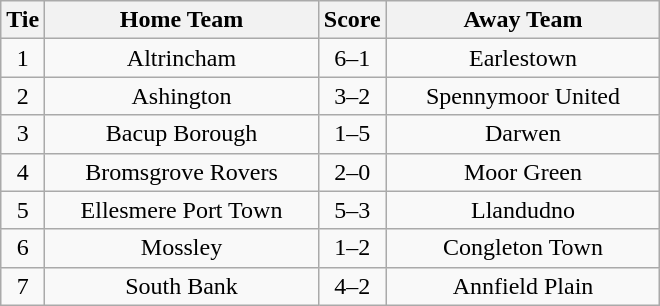<table class="wikitable" style="text-align:center;">
<tr>
<th width=20>Tie</th>
<th width=175>Home Team</th>
<th width=20>Score</th>
<th width=175>Away Team</th>
</tr>
<tr>
<td>1</td>
<td>Altrincham</td>
<td>6–1</td>
<td>Earlestown</td>
</tr>
<tr>
<td>2</td>
<td>Ashington</td>
<td>3–2</td>
<td>Spennymoor United</td>
</tr>
<tr>
<td>3</td>
<td>Bacup Borough</td>
<td>1–5</td>
<td>Darwen</td>
</tr>
<tr>
<td>4</td>
<td>Bromsgrove Rovers</td>
<td>2–0</td>
<td>Moor Green</td>
</tr>
<tr>
<td>5</td>
<td>Ellesmere Port Town</td>
<td>5–3</td>
<td>Llandudno</td>
</tr>
<tr>
<td>6</td>
<td>Mossley</td>
<td>1–2</td>
<td>Congleton Town</td>
</tr>
<tr>
<td>7</td>
<td>South Bank</td>
<td>4–2</td>
<td>Annfield Plain</td>
</tr>
</table>
